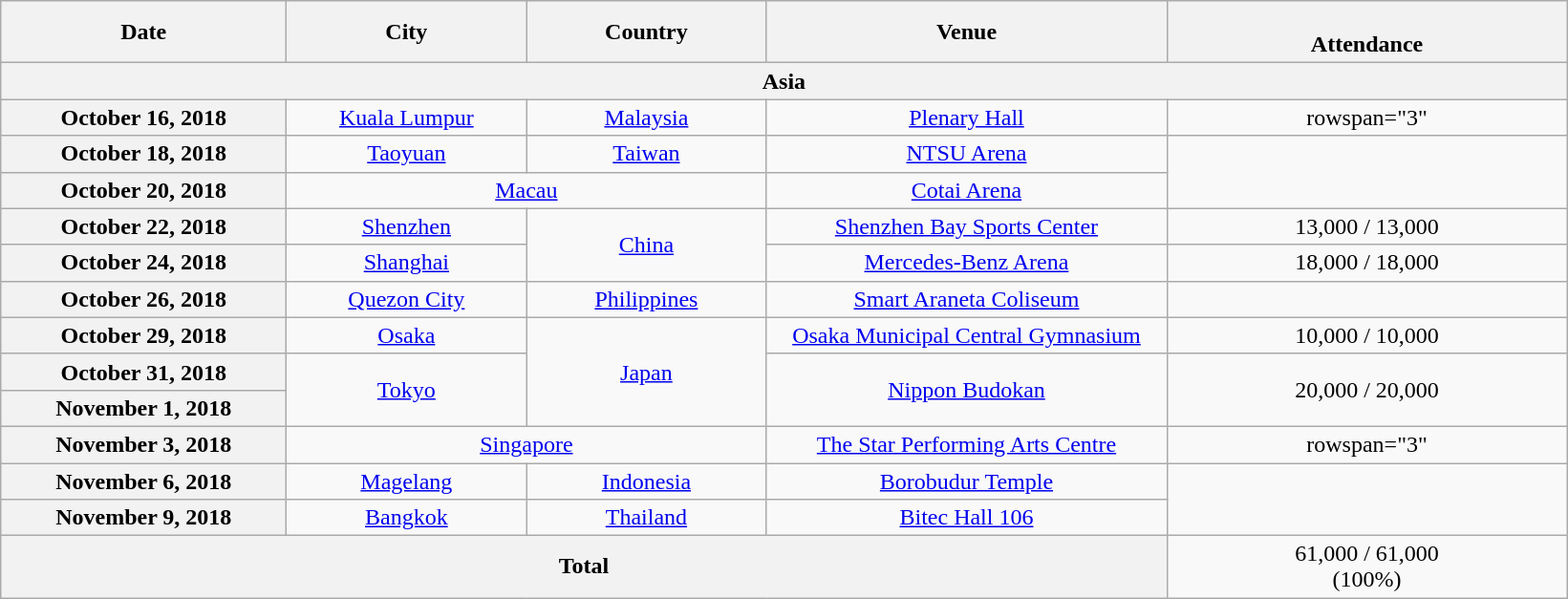<table class="wikitable plainrowheaders" style="text-align:center;">
<tr>
<th scope="col" style="width:12em;">Date</th>
<th scope="col" style="width:10em;">City</th>
<th scope="col" style="width:10em;">Country</th>
<th scope="col" style="width:17em;">Venue</th>
<th scope="col" style="width:17em;"><br>Attendance</th>
</tr>
<tr>
<th colspan="5">Asia</th>
</tr>
<tr>
<th scope="row" style="text-align:center;">October 16, 2018</th>
<td><a href='#'>Kuala Lumpur</a></td>
<td><a href='#'>Malaysia</a></td>
<td><a href='#'>Plenary Hall</a></td>
<td>rowspan="3" </td>
</tr>
<tr>
<th scope="row" style="text-align:center;">October 18, 2018</th>
<td><a href='#'>Taoyuan</a></td>
<td><a href='#'>Taiwan</a></td>
<td><a href='#'>NTSU Arena</a></td>
</tr>
<tr>
<th scope="row" style="text-align:center;">October 20, 2018</th>
<td colspan="2"><a href='#'>Macau</a></td>
<td><a href='#'>Cotai Arena</a></td>
</tr>
<tr>
<th scope="row" style="text-align:center;">October 22, 2018</th>
<td><a href='#'>Shenzhen</a></td>
<td rowspan="2"><a href='#'>China</a></td>
<td><a href='#'>Shenzhen Bay Sports Center</a></td>
<td>13,000 / 13,000</td>
</tr>
<tr>
<th scope="row" style="text-align:center;">October 24, 2018</th>
<td><a href='#'>Shanghai</a></td>
<td><a href='#'>Mercedes-Benz Arena</a></td>
<td>18,000 / 18,000</td>
</tr>
<tr>
<th scope="row" style="text-align:center;">October 26, 2018</th>
<td><a href='#'>Quezon City</a></td>
<td><a href='#'>Philippines</a></td>
<td><a href='#'>Smart Araneta Coliseum</a></td>
<td></td>
</tr>
<tr>
<th scope="row" style="text-align:center;">October 29, 2018</th>
<td><a href='#'>Osaka</a></td>
<td rowspan="3"><a href='#'>Japan</a></td>
<td><a href='#'>Osaka Municipal Central Gymnasium</a></td>
<td>10,000 / 10,000</td>
</tr>
<tr>
<th scope="row" style="text-align:center;">October 31, 2018</th>
<td rowspan="2"><a href='#'>Tokyo</a></td>
<td rowspan="2"><a href='#'>Nippon Budokan</a></td>
<td rowspan="2">20,000 / 20,000</td>
</tr>
<tr>
<th scope="row" style="text-align:center;">November 1, 2018</th>
</tr>
<tr>
<th scope="row" style="text-align:center;">November 3, 2018</th>
<td colspan="2"><a href='#'>Singapore</a></td>
<td><a href='#'>The Star Performing Arts Centre</a></td>
<td>rowspan="3" </td>
</tr>
<tr>
<th scope="row" style="text-align:center;">November 6, 2018</th>
<td><a href='#'>Magelang</a></td>
<td rowspan="1"><a href='#'>Indonesia</a></td>
<td><a href='#'>Borobudur Temple</a></td>
</tr>
<tr>
<th scope="row" style="text-align:center;">November 9, 2018</th>
<td><a href='#'>Bangkok</a></td>
<td rowspan="1"><a href='#'>Thailand</a></td>
<td><a href='#'>Bitec Hall 106</a></td>
</tr>
<tr>
<th colspan="4">Total</th>
<td>61,000 / 61,000<br>(100%)</td>
</tr>
</table>
